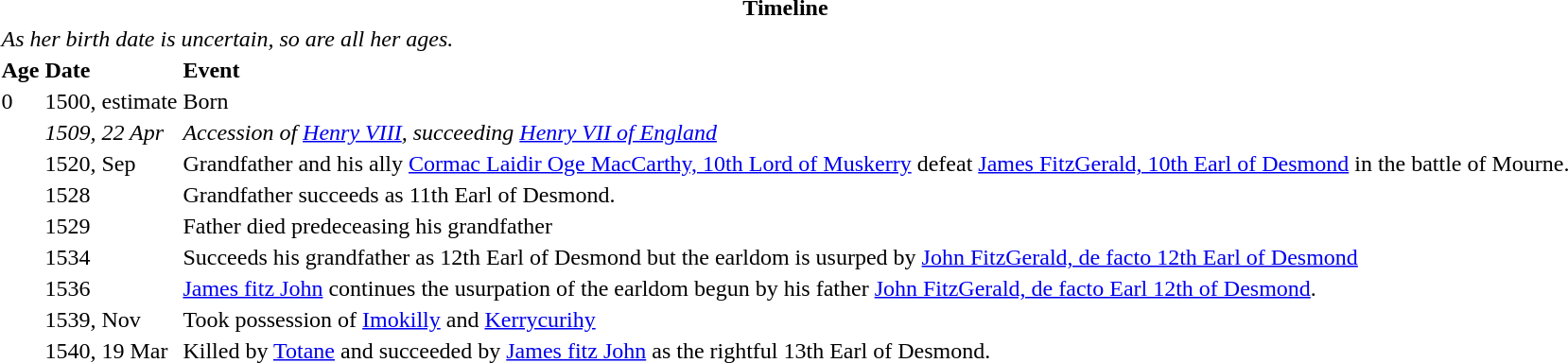<table>
<tr>
<th colspan=3>Timeline</th>
</tr>
<tr>
<td colspan=3><em>As her birth date is uncertain, so are all her ages.</em></td>
</tr>
<tr>
<th align="left">Age</th>
<th align="left">Date</th>
<th align="left">Event</th>
</tr>
<tr>
<td>0</td>
<td>1500, estimate</td>
<td>Born</td>
</tr>
<tr>
<td></td>
<td><em>1509, 22 Apr</em></td>
<td><em>Accession of <a href='#'>Henry VIII</a>, succeeding <a href='#'>Henry VII of England</a></em></td>
</tr>
<tr>
<td></td>
<td>1520, Sep</td>
<td>Grandfather and his ally <a href='#'>Cormac Laidir Oge MacCarthy, 10th Lord of Muskerry</a> defeat <a href='#'>James FitzGerald, 10th Earl of Desmond</a> in the battle of Mourne.</td>
</tr>
<tr>
<td></td>
<td>1528</td>
<td>Grandfather succeeds as 11th Earl of Desmond.</td>
</tr>
<tr>
<td></td>
<td>1529</td>
<td>Father died predeceasing his grandfather</td>
</tr>
<tr>
<td></td>
<td>1534</td>
<td>Succeeds his grandfather as 12th Earl of Desmond but the earldom is usurped by <a href='#'>John FitzGerald, de facto 12th Earl of Desmond</a></td>
</tr>
<tr>
<td></td>
<td>1536</td>
<td><a href='#'>James fitz John</a> continues the usurpation of the earldom begun by his father <a href='#'>John FitzGerald, de facto Earl 12th of Desmond</a>.</td>
</tr>
<tr>
<td></td>
<td>1539, Nov</td>
<td>Took possession of <a href='#'>Imokilly</a> and <a href='#'>Kerrycurihy</a></td>
</tr>
<tr>
<td></td>
<td>1540, 19 Mar</td>
<td>Killed by <a href='#'>Totane</a> and succeeded by <a href='#'>James fitz John</a> as the rightful 13th Earl of Desmond.</td>
</tr>
</table>
